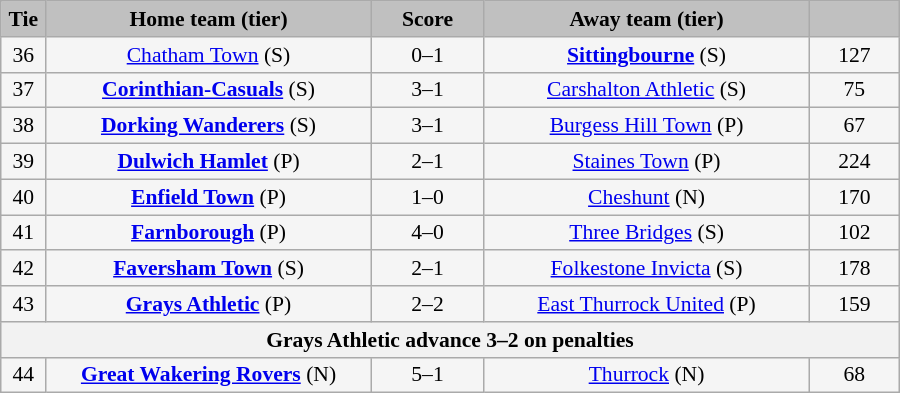<table class="wikitable" style="width: 600px; background:WhiteSmoke; text-align:center; font-size:90%">
<tr>
<td scope="col" style="width:  5.00%; background:silver;"><strong>Tie</strong></td>
<td scope="col" style="width: 36.25%; background:silver;"><strong>Home team (tier)</strong></td>
<td scope="col" style="width: 12.50%; background:silver;"><strong>Score</strong></td>
<td scope="col" style="width: 36.25%; background:silver;"><strong>Away team (tier)</strong></td>
<td scope="col" style="width: 10.00%; background:silver;"><strong></strong></td>
</tr>
<tr>
<td>36</td>
<td><a href='#'>Chatham Town</a> (S)</td>
<td>0–1</td>
<td><strong><a href='#'>Sittingbourne</a></strong> (S)</td>
<td>127</td>
</tr>
<tr>
<td>37</td>
<td><strong><a href='#'>Corinthian-Casuals</a></strong> (S)</td>
<td>3–1</td>
<td><a href='#'>Carshalton Athletic</a> (S)</td>
<td>75</td>
</tr>
<tr>
<td>38</td>
<td><strong><a href='#'>Dorking Wanderers</a></strong> (S)</td>
<td>3–1</td>
<td><a href='#'>Burgess Hill Town</a> (P)</td>
<td>67</td>
</tr>
<tr>
<td>39</td>
<td><strong><a href='#'>Dulwich Hamlet</a></strong> (P)</td>
<td>2–1</td>
<td><a href='#'>Staines Town</a> (P)</td>
<td>224</td>
</tr>
<tr>
<td>40</td>
<td><strong><a href='#'>Enfield Town</a></strong> (P)</td>
<td>1–0</td>
<td><a href='#'>Cheshunt</a> (N)</td>
<td>170</td>
</tr>
<tr>
<td>41</td>
<td><strong><a href='#'>Farnborough</a></strong> (P)</td>
<td>4–0</td>
<td><a href='#'>Three Bridges</a> (S)</td>
<td>102</td>
</tr>
<tr>
<td>42</td>
<td><strong><a href='#'>Faversham Town</a></strong> (S)</td>
<td>2–1</td>
<td><a href='#'>Folkestone Invicta</a> (S)</td>
<td>178</td>
</tr>
<tr>
<td>43</td>
<td><strong><a href='#'>Grays Athletic</a></strong> (P)</td>
<td>2–2</td>
<td><a href='#'>East Thurrock United</a> (P)</td>
<td>159</td>
</tr>
<tr>
<th colspan="5">Grays Athletic advance 3–2 on penalties</th>
</tr>
<tr>
<td>44</td>
<td><strong><a href='#'>Great Wakering Rovers</a></strong> (N)</td>
<td>5–1</td>
<td><a href='#'>Thurrock</a> (N)</td>
<td>68</td>
</tr>
</table>
